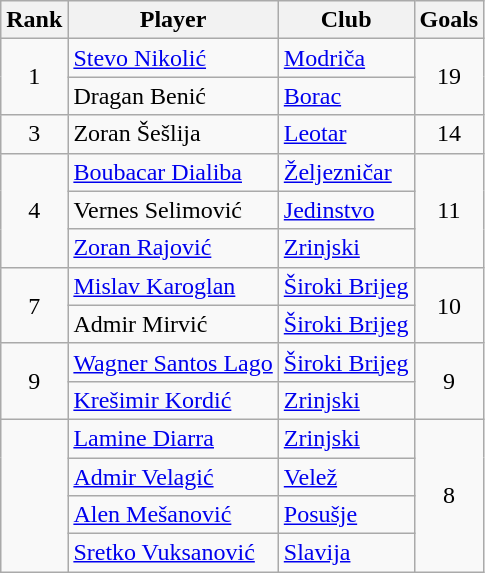<table class="wikitable" style="text-align:center">
<tr>
<th>Rank</th>
<th>Player</th>
<th>Club</th>
<th>Goals</th>
</tr>
<tr>
<td rowspan="2">1</td>
<td align="left"> <a href='#'>Stevo Nikolić</a></td>
<td align="left"><a href='#'>Modriča</a></td>
<td rowspan="2">19</td>
</tr>
<tr>
<td align="left"> Dragan Benić</td>
<td align="left"><a href='#'>Borac</a></td>
</tr>
<tr>
<td>3</td>
<td align="left"> Zoran Šešlija</td>
<td align="left"><a href='#'>Leotar</a></td>
<td>14</td>
</tr>
<tr>
<td rowspan="3">4</td>
<td align="left"> <a href='#'>Boubacar Dialiba</a></td>
<td align="left"><a href='#'>Željezničar</a></td>
<td rowspan="3">11</td>
</tr>
<tr>
<td align="left"> Vernes Selimović</td>
<td align="left"><a href='#'>Jedinstvo</a></td>
</tr>
<tr>
<td align="left"> <a href='#'>Zoran Rajović</a></td>
<td align="left"><a href='#'>Zrinjski</a></td>
</tr>
<tr>
<td rowspan="2">7</td>
<td align="left"> <a href='#'>Mislav Karoglan</a></td>
<td align="left"><a href='#'>Široki Brijeg</a></td>
<td rowspan="2">10</td>
</tr>
<tr>
<td align="left"> Admir Mirvić</td>
<td align="left"><a href='#'>Široki Brijeg</a></td>
</tr>
<tr>
<td rowspan="2">9</td>
<td align="left"> <a href='#'>Wagner Santos Lago</a></td>
<td align="left"><a href='#'>Široki Brijeg</a></td>
<td rowspan="2">9</td>
</tr>
<tr>
<td align="left"> <a href='#'>Krešimir Kordić</a></td>
<td align="left"><a href='#'>Zrinjski</a></td>
</tr>
<tr>
<td rowspan="4"></td>
<td align="left"> <a href='#'>Lamine Diarra</a></td>
<td align="left"><a href='#'>Zrinjski</a></td>
<td rowspan="4">8</td>
</tr>
<tr>
<td align="left"> <a href='#'>Admir Velagić</a></td>
<td align="left"><a href='#'>Velež</a></td>
</tr>
<tr>
<td align="left"> <a href='#'>Alen Mešanović</a></td>
<td align="left"><a href='#'>Posušje</a></td>
</tr>
<tr>
<td align="left"> <a href='#'>Sretko Vuksanović</a></td>
<td align="left"><a href='#'>Slavija</a></td>
</tr>
</table>
